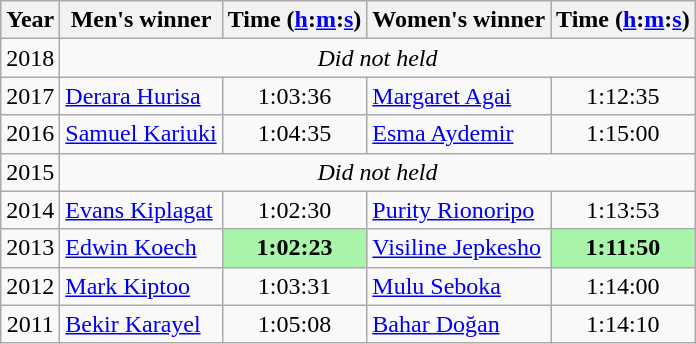<table class="wikitable sortable" style="text-align:center">
<tr>
<th>Year</th>
<th class=unsortable>Men's winner</th>
<th>Time (<a href='#'>h</a>:<a href='#'>m</a>:<a href='#'>s</a>)</th>
<th class=unsortable>Women's winner</th>
<th>Time (<a href='#'>h</a>:<a href='#'>m</a>:<a href='#'>s</a>)</th>
</tr>
<tr>
<td>2018</td>
<td colspan=4 align="center"><em>Did not held</em></td>
</tr>
<tr>
<td>2017</td>
<td align=left> <a href='#'>Derara Hurisa</a></td>
<td>1:03:36</td>
<td align=left> <a href='#'>Margaret Agai</a></td>
<td>1:12:35</td>
</tr>
<tr>
<td>2016</td>
<td align=left> <a href='#'>Samuel Kariuki</a></td>
<td>1:04:35</td>
<td align=left> <a href='#'>Esma Aydemir</a></td>
<td>1:15:00</td>
</tr>
<tr>
<td>2015</td>
<td colspan=5><em>Did not held</em></td>
</tr>
<tr>
<td>2014</td>
<td align=left> <a href='#'>Evans Kiplagat</a></td>
<td>1:02:30</td>
<td align=left> <a href='#'>Purity Rionoripo</a></td>
<td>1:13:53</td>
</tr>
<tr>
<td>2013</td>
<td align=left> <a href='#'>Edwin Koech</a></td>
<td bgcolor=#A9F5A9><strong>1:02:23</strong></td>
<td align=left> <a href='#'>Visiline Jepkesho</a></td>
<td bgcolor=#A9F5A9><strong>1:11:50</strong></td>
</tr>
<tr>
<td>2012</td>
<td align=left> <a href='#'>Mark Kiptoo</a></td>
<td>1:03:31</td>
<td align=left> <a href='#'>Mulu Seboka</a></td>
<td>1:14:00</td>
</tr>
<tr>
<td>2011</td>
<td align=left> <a href='#'>Bekir Karayel</a></td>
<td>1:05:08</td>
<td align=left> <a href='#'>Bahar Doğan</a></td>
<td>1:14:10</td>
</tr>
</table>
